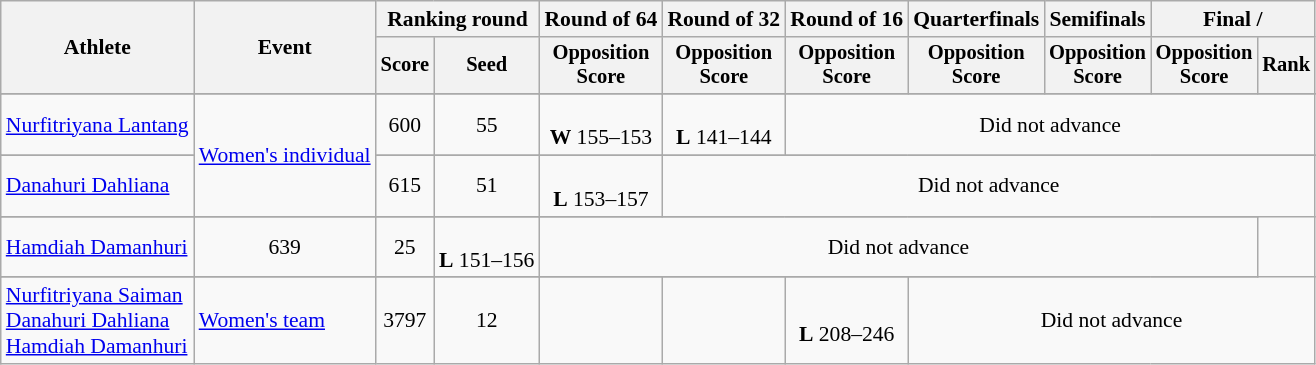<table class="wikitable" style="font-size:90%">
<tr>
<th rowspan=2>Athlete</th>
<th rowspan=2>Event</th>
<th colspan="2">Ranking round</th>
<th>Round of 64</th>
<th>Round of 32</th>
<th>Round of 16</th>
<th>Quarterfinals</th>
<th>Semifinals</th>
<th colspan="2">Final / </th>
</tr>
<tr style="font-size:95%">
<th>Score</th>
<th>Seed</th>
<th>Opposition<br>Score</th>
<th>Opposition<br>Score</th>
<th>Opposition<br>Score</th>
<th>Opposition<br>Score</th>
<th>Opposition<br>Score</th>
<th>Opposition<br>Score</th>
<th>Rank</th>
</tr>
<tr>
</tr>
<tr align=center>
<td align=left><a href='#'>Nurfitriyana Lantang</a></td>
<td align=left rowspan=3><a href='#'>Women's individual</a></td>
<td>600</td>
<td>55</td>
<td><br><strong>W</strong> 155–153</td>
<td><br><strong>L</strong> 141–144</td>
<td colspan=5>Did not advance</td>
</tr>
<tr>
</tr>
<tr align=center>
<td align=left><a href='#'>Danahuri Dahliana</a></td>
<td>615</td>
<td>51</td>
<td><br><strong>L</strong> 153–157</td>
<td colspan=6>Did not advance</td>
</tr>
<tr>
</tr>
<tr align=center>
<td align=left><a href='#'>Hamdiah Damanhuri</a></td>
<td>639</td>
<td>25</td>
<td><br><strong>L</strong> 151–156</td>
<td colspan=6>Did not advance</td>
</tr>
<tr>
</tr>
<tr align=center>
<td align=left><a href='#'>Nurfitriyana Saiman</a><br><a href='#'>Danahuri Dahliana</a><br><a href='#'>Hamdiah Damanhuri</a></td>
<td align=left><a href='#'>Women's team</a></td>
<td>3797</td>
<td>12</td>
<td></td>
<td></td>
<td><br><strong>L</strong> 208–246</td>
<td colspan=4>Did not advance</td>
</tr>
</table>
